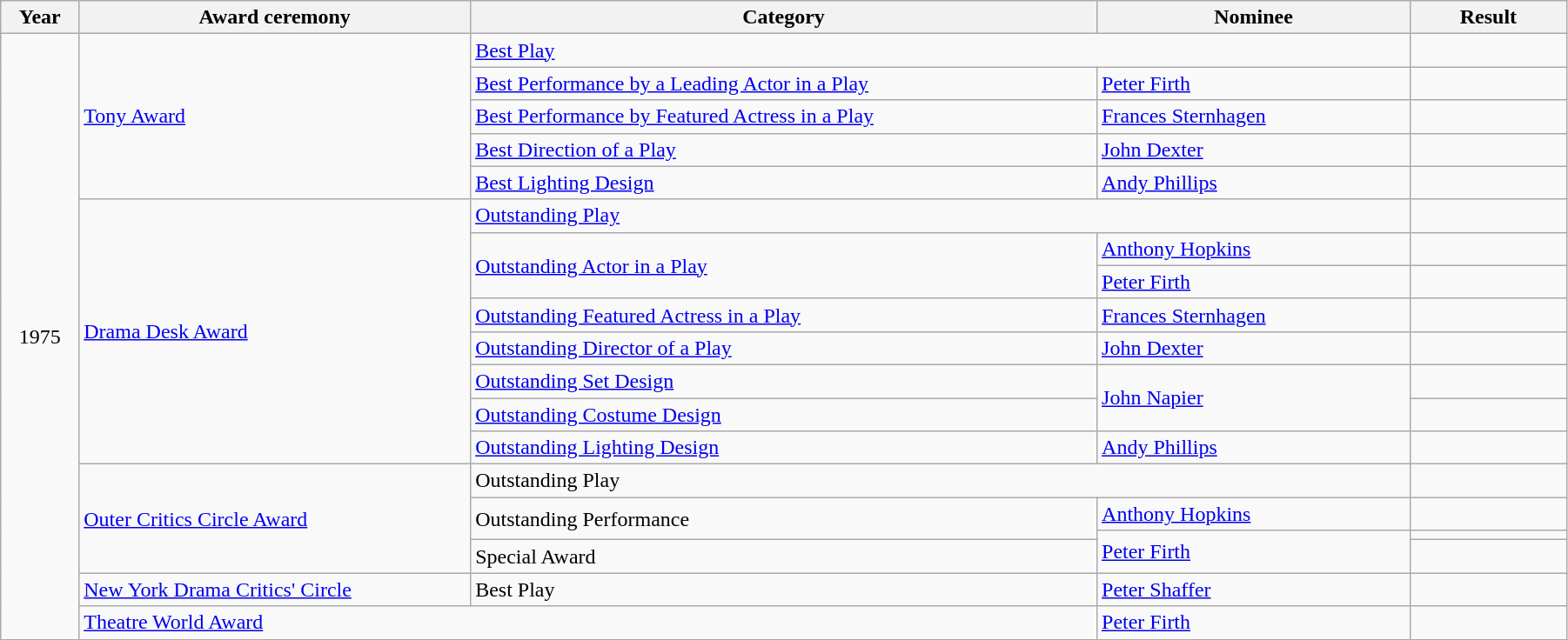<table class="wikitable" width="95%">
<tr>
<th width="5%">Year</th>
<th width="25%">Award ceremony</th>
<th width="40%">Category</th>
<th width="20%">Nominee</th>
<th width="10%">Result</th>
</tr>
<tr>
<td rowspan="19" align="center">1975</td>
<td rowspan="5"><a href='#'>Tony Award</a></td>
<td colspan="2"><a href='#'>Best Play</a></td>
<td></td>
</tr>
<tr>
<td><a href='#'>Best Performance by a Leading Actor in a Play</a></td>
<td><a href='#'>Peter Firth</a></td>
<td></td>
</tr>
<tr>
<td><a href='#'>Best Performance by Featured Actress in a Play</a></td>
<td><a href='#'>Frances Sternhagen</a></td>
<td></td>
</tr>
<tr>
<td><a href='#'>Best Direction of a Play</a></td>
<td><a href='#'>John Dexter</a></td>
<td></td>
</tr>
<tr>
<td><a href='#'>Best Lighting Design</a></td>
<td><a href='#'>Andy Phillips</a></td>
<td></td>
</tr>
<tr>
<td rowspan="8"><a href='#'>Drama Desk Award</a></td>
<td colspan="2"><a href='#'>Outstanding Play</a></td>
<td></td>
</tr>
<tr>
<td rowspan="2"><a href='#'>Outstanding Actor in a Play</a></td>
<td><a href='#'>Anthony Hopkins</a></td>
<td></td>
</tr>
<tr>
<td><a href='#'>Peter Firth</a></td>
<td></td>
</tr>
<tr>
<td><a href='#'>Outstanding Featured Actress in a Play</a></td>
<td><a href='#'>Frances Sternhagen</a></td>
<td></td>
</tr>
<tr>
<td><a href='#'>Outstanding Director of a Play</a></td>
<td><a href='#'>John Dexter</a></td>
<td></td>
</tr>
<tr>
<td><a href='#'>Outstanding Set Design</a></td>
<td rowspan=2><a href='#'>John Napier</a></td>
<td></td>
</tr>
<tr>
<td><a href='#'>Outstanding Costume Design</a></td>
<td></td>
</tr>
<tr>
<td><a href='#'>Outstanding Lighting Design</a></td>
<td><a href='#'>Andy Phillips</a></td>
<td></td>
</tr>
<tr>
<td rowspan=4><a href='#'>Outer Critics Circle Award</a></td>
<td colspan=2>Outstanding Play</td>
<td></td>
</tr>
<tr>
<td rowspan=2>Outstanding Performance</td>
<td><a href='#'>Anthony Hopkins</a></td>
<td></td>
</tr>
<tr>
<td rowspan=2><a href='#'>Peter Firth</a></td>
<td></td>
</tr>
<tr>
<td>Special Award</td>
<td></td>
</tr>
<tr>
<td><a href='#'>New York Drama Critics' Circle</a></td>
<td>Best Play</td>
<td><a href='#'>Peter Shaffer</a></td>
<td></td>
</tr>
<tr>
<td colspan=2><a href='#'>Theatre World Award</a></td>
<td><a href='#'>Peter Firth</a></td>
<td></td>
</tr>
</table>
